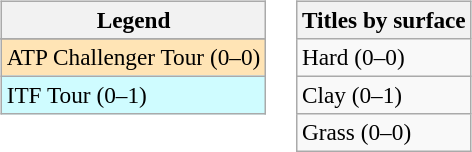<table>
<tr valign=top>
<td><br><table class=wikitable style=font-size:97%>
<tr>
<th>Legend</th>
</tr>
<tr bgcolor=e5d1cb>
</tr>
<tr bgcolor=moccasin>
<td>ATP Challenger Tour (0–0)</td>
</tr>
<tr bgcolor=cffcff>
<td>ITF Tour (0–1)</td>
</tr>
</table>
</td>
<td><br><table class=wikitable style=font-size:97%>
<tr>
<th>Titles by surface</th>
</tr>
<tr>
<td>Hard (0–0)</td>
</tr>
<tr>
<td>Clay (0–1)</td>
</tr>
<tr>
<td>Grass (0–0)</td>
</tr>
</table>
</td>
</tr>
</table>
